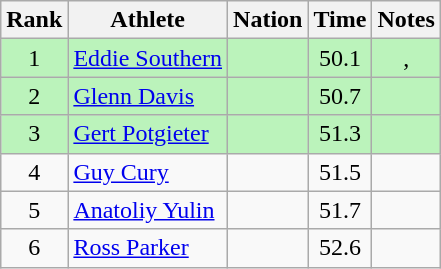<table class="wikitable sortable" style="text-align:center">
<tr>
<th>Rank</th>
<th>Athlete</th>
<th>Nation</th>
<th>Time</th>
<th>Notes</th>
</tr>
<tr bgcolor=bbf3bb>
<td>1</td>
<td align="left"><a href='#'>Eddie Southern</a></td>
<td align="left"></td>
<td>50.1</td>
<td>, </td>
</tr>
<tr bgcolor=bbf3bb>
<td>2</td>
<td align="left"><a href='#'>Glenn Davis</a></td>
<td align="left"></td>
<td>50.7</td>
<td></td>
</tr>
<tr bgcolor=bbf3bb>
<td>3</td>
<td align="left"><a href='#'>Gert Potgieter</a></td>
<td align="left"></td>
<td>51.3</td>
<td></td>
</tr>
<tr>
<td>4</td>
<td align="left"><a href='#'>Guy Cury</a></td>
<td align="left"></td>
<td>51.5</td>
<td></td>
</tr>
<tr>
<td>5</td>
<td align="left"><a href='#'>Anatoliy Yulin</a></td>
<td align="left"></td>
<td>51.7</td>
<td></td>
</tr>
<tr>
<td>6</td>
<td align="left"><a href='#'>Ross Parker</a></td>
<td align="left"></td>
<td>52.6</td>
<td></td>
</tr>
</table>
